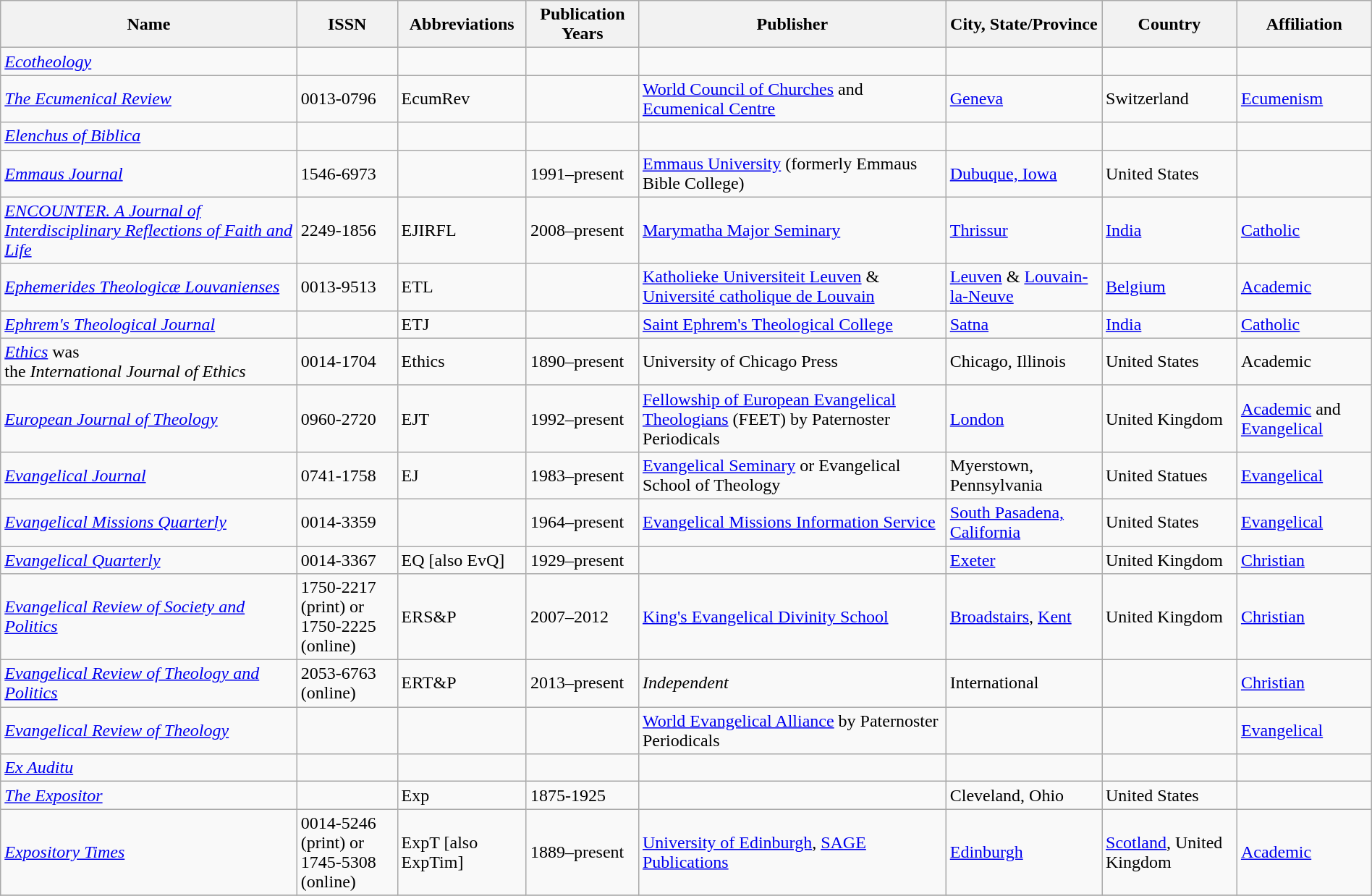<table class="wikitable sortable" style="width: 100%;">
<tr>
<th>Name</th>
<th>ISSN</th>
<th>Abbreviations</th>
<th>Publication Years</th>
<th>Publisher</th>
<th>City, State/Province</th>
<th>Country</th>
<th>Affiliation</th>
</tr>
<tr>
<td><em><a href='#'>Ecotheology</a></em></td>
<td></td>
<td></td>
<td></td>
<td></td>
<td></td>
<td></td>
<td></td>
</tr>
<tr>
<td><em><a href='#'>The Ecumenical Review</a></em></td>
<td>0013-0796</td>
<td>EcumRev</td>
<td></td>
<td><a href='#'>World Council of Churches</a> and <a href='#'>Ecumenical Centre</a></td>
<td><a href='#'>Geneva</a></td>
<td>Switzerland</td>
<td><a href='#'>Ecumenism</a></td>
</tr>
<tr>
<td><em><a href='#'>Elenchus of Biblica</a></em></td>
<td></td>
<td></td>
<td></td>
<td></td>
<td></td>
<td></td>
<td></td>
</tr>
<tr>
<td><em><a href='#'>Emmaus Journal</a></em></td>
<td>1546-6973</td>
<td></td>
<td>1991–present</td>
<td><a href='#'>Emmaus University</a> (formerly Emmaus Bible College)</td>
<td><a href='#'>Dubuque, Iowa</a></td>
<td>United States</td>
<td></td>
</tr>
<tr>
<td><em><a href='#'>ENCOUNTER. A Journal of Interdisciplinary Reflections of Faith and Life</a></em></td>
<td>2249-1856</td>
<td>EJIRFL</td>
<td>2008–present</td>
<td><a href='#'>Marymatha Major Seminary</a></td>
<td><a href='#'>Thrissur</a></td>
<td><a href='#'>India</a></td>
<td><a href='#'>Catholic</a></td>
</tr>
<tr>
<td><em><a href='#'>Ephemerides Theologicæ Louvanienses</a></em></td>
<td>0013-9513</td>
<td>ETL</td>
<td></td>
<td><a href='#'>Katholieke Universiteit Leuven</a> & <a href='#'>Université catholique de Louvain</a></td>
<td><a href='#'>Leuven</a> & <a href='#'>Louvain-la-Neuve</a></td>
<td><a href='#'>Belgium</a></td>
<td><a href='#'>Academic</a></td>
</tr>
<tr>
<td><em><a href='#'>Ephrem's Theological Journal</a></em></td>
<td></td>
<td>ETJ</td>
<td></td>
<td><a href='#'>Saint Ephrem's Theological College</a></td>
<td><a href='#'>Satna</a></td>
<td><a href='#'>India</a></td>
<td><a href='#'>Catholic</a></td>
</tr>
<tr>
<td><em><a href='#'>Ethics</a></em> was <br> the <em>International Journal of Ethics</em></td>
<td>0014-1704</td>
<td>Ethics</td>
<td>1890–present</td>
<td>University of Chicago Press</td>
<td>Chicago, Illinois</td>
<td>United States</td>
<td>Academic</td>
</tr>
<tr>
<td><em><a href='#'>European Journal of Theology</a></em></td>
<td>0960-2720</td>
<td>EJT</td>
<td>1992–present</td>
<td><a href='#'>Fellowship of European Evangelical Theologians</a> (FEET) by Paternoster Periodicals</td>
<td><a href='#'>London</a></td>
<td>United Kingdom</td>
<td><a href='#'>Academic</a> and <a href='#'>Evangelical</a></td>
</tr>
<tr>
<td><em><a href='#'>Evangelical Journal</a></em></td>
<td>0741-1758</td>
<td>EJ</td>
<td>1983–present</td>
<td><a href='#'>Evangelical Seminary</a> or Evangelical School of Theology</td>
<td>Myerstown, Pennsylvania</td>
<td>United Statues</td>
<td><a href='#'>Evangelical</a></td>
</tr>
<tr>
<td><em><a href='#'>Evangelical Missions Quarterly</a></em></td>
<td>0014-3359</td>
<td></td>
<td>1964–present</td>
<td><a href='#'>Evangelical Missions Information Service</a></td>
<td><a href='#'>South Pasadena, California</a></td>
<td>United States</td>
<td><a href='#'>Evangelical</a></td>
</tr>
<tr>
<td><em><a href='#'>Evangelical Quarterly</a></em></td>
<td>0014-3367</td>
<td>EQ [also EvQ]</td>
<td>1929–present</td>
<td></td>
<td><a href='#'>Exeter</a></td>
<td>United Kingdom</td>
<td><a href='#'>Christian</a></td>
</tr>
<tr>
<td><em><a href='#'>Evangelical Review of Society and Politics</a></em></td>
<td>1750-2217 (print) or<br>1750-2225 (online)</td>
<td>ERS&P</td>
<td>2007–2012</td>
<td><a href='#'>King's Evangelical Divinity School</a></td>
<td><a href='#'>Broadstairs</a>, <a href='#'>Kent</a></td>
<td>United Kingdom</td>
<td><a href='#'>Christian</a></td>
</tr>
<tr>
<td><em><a href='#'>Evangelical Review of Theology and Politics</a></em></td>
<td>2053-6763 (online)</td>
<td>ERT&P</td>
<td>2013–present</td>
<td><em>Independent</em></td>
<td>International</td>
<td></td>
<td><a href='#'>Christian</a></td>
</tr>
<tr>
<td><em><a href='#'>Evangelical Review of Theology</a></em></td>
<td></td>
<td></td>
<td></td>
<td><a href='#'>World Evangelical Alliance</a> by Paternoster Periodicals</td>
<td></td>
<td></td>
<td><a href='#'>Evangelical</a></td>
</tr>
<tr>
<td><em><a href='#'>Ex Auditu</a></em></td>
<td></td>
<td></td>
<td></td>
<td></td>
<td></td>
<td></td>
<td></td>
</tr>
<tr>
<td><em><a href='#'>The Expositor</a></em></td>
<td></td>
<td>Exp</td>
<td>1875-1925</td>
<td></td>
<td>Cleveland, Ohio</td>
<td>United States</td>
<td></td>
</tr>
<tr>
<td><em><a href='#'>Expository Times</a></em></td>
<td>0014-5246 (print) or<br>1745-5308 (online)</td>
<td>ExpT [also ExpTim]</td>
<td>1889–present</td>
<td><a href='#'>University of Edinburgh</a>, <a href='#'>SAGE Publications</a></td>
<td><a href='#'>Edinburgh</a></td>
<td><a href='#'>Scotland</a>, United Kingdom</td>
<td><a href='#'>Academic</a></td>
</tr>
<tr>
</tr>
</table>
